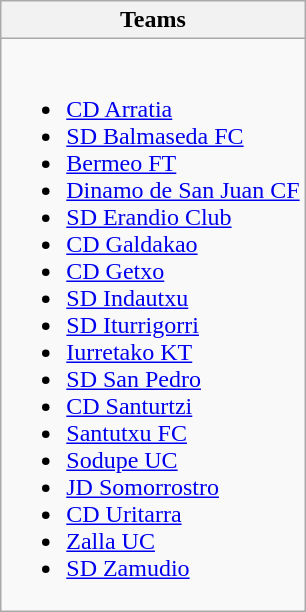<table class="wikitable">
<tr>
<th>Teams</th>
</tr>
<tr>
<td><br><ul><li><a href='#'>CD Arratia</a></li><li><a href='#'>SD Balmaseda FC</a></li><li><a href='#'>Bermeo FT</a></li><li><a href='#'>Dinamo de San Juan CF</a></li><li><a href='#'>SD Erandio Club</a></li><li><a href='#'>CD Galdakao</a></li><li><a href='#'>CD Getxo</a></li><li><a href='#'>SD Indautxu</a></li><li><a href='#'>SD Iturrigorri</a></li><li><a href='#'>Iurretako KT</a></li><li><a href='#'>SD San Pedro</a></li><li><a href='#'>CD Santurtzi</a></li><li><a href='#'>Santutxu FC</a></li><li><a href='#'>Sodupe UC</a></li><li><a href='#'>JD Somorrostro</a></li><li><a href='#'>CD Uritarra</a></li><li><a href='#'>Zalla UC</a></li><li><a href='#'>SD Zamudio</a></li></ul></td>
</tr>
</table>
